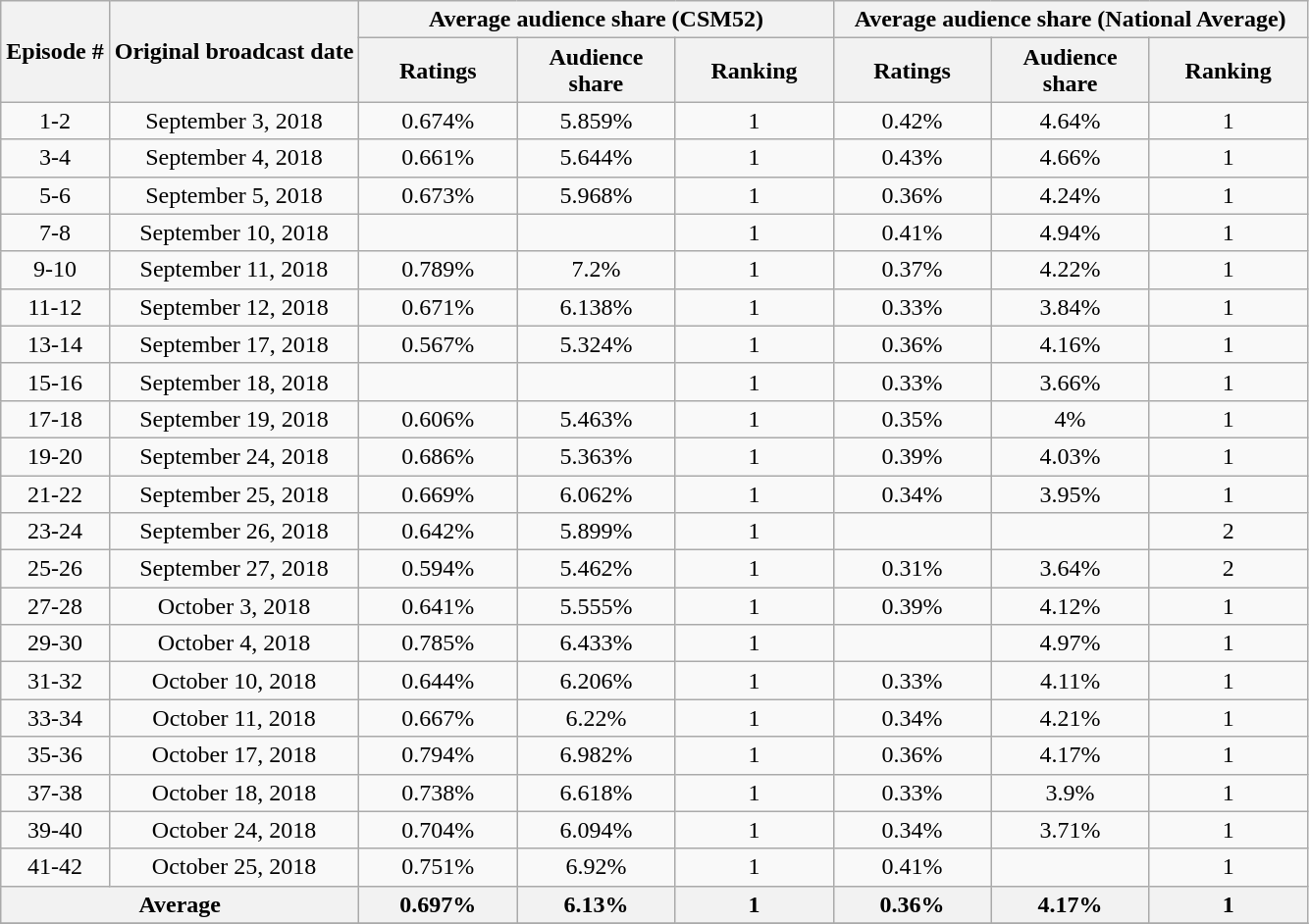<table class=wikitable style="text-align:center">
<tr>
<th rowspan="2">Episode #</th>
<th rowspan="2">Original broadcast date</th>
<th colspan="3">Average audience share (CSM52)</th>
<th colspan="3">Average audience share (National Average)</th>
</tr>
<tr>
<th width=100>Ratings</th>
<th width=100>Audience share</th>
<th width=100>Ranking</th>
<th width=100>Ratings</th>
<th width=100>Audience share</th>
<th width=100>Ranking</th>
</tr>
<tr>
<td>1-2</td>
<td>September 3, 2018</td>
<td>0.674%</td>
<td>5.859%</td>
<td>1</td>
<td>0.42%</td>
<td>4.64%</td>
<td>1</td>
</tr>
<tr>
<td>3-4</td>
<td>September 4, 2018</td>
<td>0.661%</td>
<td>5.644%</td>
<td>1</td>
<td>0.43%</td>
<td>4.66%</td>
<td>1</td>
</tr>
<tr>
<td>5-6</td>
<td>September 5, 2018</td>
<td>0.673%</td>
<td>5.968%</td>
<td>1</td>
<td>0.36%</td>
<td>4.24%</td>
<td>1</td>
</tr>
<tr>
<td>7-8</td>
<td>September 10, 2018</td>
<td></td>
<td></td>
<td>1</td>
<td>0.41%</td>
<td>4.94%</td>
<td>1</td>
</tr>
<tr>
<td>9-10</td>
<td>September 11, 2018</td>
<td>0.789%</td>
<td>7.2%</td>
<td>1</td>
<td>0.37%</td>
<td>4.22%</td>
<td>1</td>
</tr>
<tr>
<td>11-12</td>
<td>September 12, 2018</td>
<td>0.671%</td>
<td>6.138%</td>
<td>1</td>
<td>0.33%</td>
<td>3.84%</td>
<td>1</td>
</tr>
<tr>
<td>13-14</td>
<td>September 17, 2018</td>
<td>0.567%</td>
<td>5.324%</td>
<td>1</td>
<td>0.36%</td>
<td>4.16%</td>
<td>1</td>
</tr>
<tr>
<td>15-16</td>
<td>September 18, 2018</td>
<td></td>
<td></td>
<td>1</td>
<td>0.33%</td>
<td>3.66%</td>
<td>1</td>
</tr>
<tr>
<td>17-18</td>
<td>September 19, 2018</td>
<td>0.606%</td>
<td>5.463%</td>
<td>1</td>
<td>0.35%</td>
<td>4%</td>
<td>1</td>
</tr>
<tr>
<td>19-20</td>
<td>September 24, 2018</td>
<td>0.686%</td>
<td>5.363%</td>
<td>1</td>
<td>0.39%</td>
<td>4.03%</td>
<td>1</td>
</tr>
<tr>
<td>21-22</td>
<td>September 25, 2018</td>
<td>0.669%</td>
<td>6.062%</td>
<td>1</td>
<td>0.34%</td>
<td>3.95%</td>
<td>1</td>
</tr>
<tr>
<td>23-24</td>
<td>September 26, 2018</td>
<td>0.642%</td>
<td>5.899%</td>
<td>1</td>
<td></td>
<td></td>
<td>2</td>
</tr>
<tr>
<td>25-26</td>
<td>September 27, 2018</td>
<td>0.594%</td>
<td>5.462%</td>
<td>1</td>
<td>0.31%</td>
<td>3.64%</td>
<td>2</td>
</tr>
<tr>
<td>27-28</td>
<td>October 3, 2018</td>
<td>0.641%</td>
<td>5.555%</td>
<td>1</td>
<td>0.39%</td>
<td>4.12%</td>
<td>1</td>
</tr>
<tr>
<td>29-30</td>
<td>October 4, 2018</td>
<td>0.785%</td>
<td>6.433%</td>
<td>1</td>
<td></td>
<td>4.97%</td>
<td>1</td>
</tr>
<tr>
<td>31-32</td>
<td>October 10, 2018</td>
<td>0.644%</td>
<td>6.206%</td>
<td>1</td>
<td>0.33%</td>
<td>4.11%</td>
<td>1</td>
</tr>
<tr>
<td>33-34</td>
<td>October 11, 2018</td>
<td>0.667%</td>
<td>6.22%</td>
<td>1</td>
<td>0.34%</td>
<td>4.21%</td>
<td>1</td>
</tr>
<tr>
<td>35-36</td>
<td>October 17, 2018</td>
<td>0.794%</td>
<td>6.982%</td>
<td>1</td>
<td>0.36%</td>
<td>4.17%</td>
<td>1</td>
</tr>
<tr>
<td>37-38</td>
<td>October 18, 2018</td>
<td>0.738%</td>
<td>6.618%</td>
<td>1</td>
<td>0.33%</td>
<td>3.9%</td>
<td>1</td>
</tr>
<tr>
<td>39-40</td>
<td>October 24, 2018</td>
<td>0.704%</td>
<td>6.094%</td>
<td>1</td>
<td>0.34%</td>
<td>3.71%</td>
<td>1</td>
</tr>
<tr>
<td>41-42</td>
<td>October 25, 2018</td>
<td>0.751%</td>
<td>6.92%</td>
<td>1</td>
<td>0.41%</td>
<td></td>
<td>1</td>
</tr>
<tr>
<th colspan=2>Average</th>
<th>0.697%</th>
<th>6.13%</th>
<th>1</th>
<th>0.36%</th>
<th>4.17%</th>
<th>1</th>
</tr>
<tr>
</tr>
</table>
